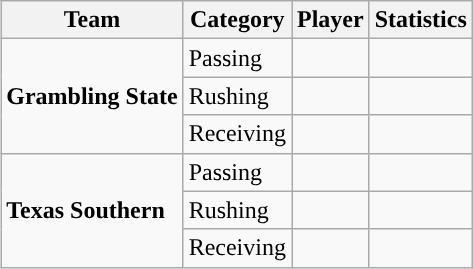<table class="wikitable" style="float: right;">
<tr>
<th>Team</th>
<th>Category</th>
<th>Player</th>
<th>Statistics</th>
</tr>
<tr>
<td rowspan=3><strong>Grambling State</strong></td>
<td>Passing</td>
<td></td>
<td></td>
</tr>
<tr>
<td>Rushing</td>
<td></td>
<td></td>
</tr>
<tr>
<td>Receiving</td>
<td></td>
<td></td>
</tr>
<tr>
<td rowspan=3><strong>Texas Southern</strong></td>
<td>Passing</td>
<td></td>
<td></td>
</tr>
<tr>
<td>Rushing</td>
<td></td>
<td></td>
</tr>
<tr>
<td>Receiving</td>
<td></td>
<td></td>
</tr>
</table>
